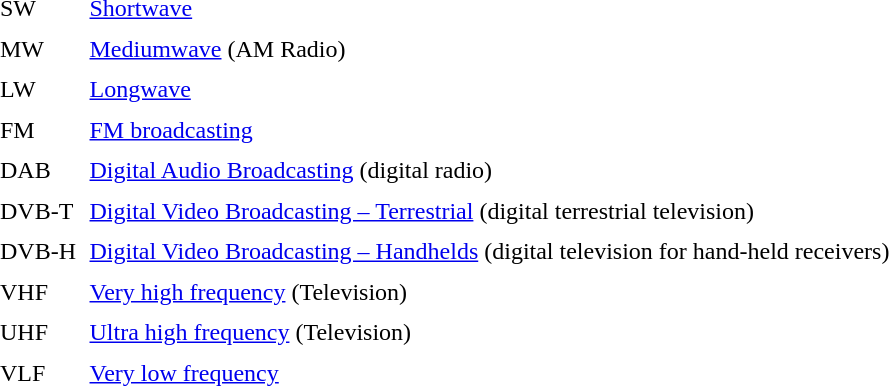<table border="0" cellpadding="3" cellspacing="3">
<tr>
<td>SW</td>
<td><a href='#'>Shortwave</a></td>
</tr>
<tr>
<td>MW</td>
<td><a href='#'>Mediumwave</a> (AM Radio)</td>
</tr>
<tr>
<td>LW</td>
<td><a href='#'>Longwave</a></td>
</tr>
<tr>
<td>FM</td>
<td><a href='#'>FM broadcasting</a></td>
</tr>
<tr>
<td>DAB</td>
<td><a href='#'>Digital Audio Broadcasting</a> (digital radio)</td>
</tr>
<tr>
<td>DVB-T</td>
<td><a href='#'>Digital Video Broadcasting – Terrestrial</a> (digital terrestrial television)</td>
</tr>
<tr>
<td>DVB-H</td>
<td><a href='#'>Digital Video Broadcasting – Handhelds</a> (digital television for hand-held receivers)</td>
</tr>
<tr>
<td>VHF</td>
<td><a href='#'>Very high frequency</a> (Television)</td>
</tr>
<tr>
<td>UHF</td>
<td><a href='#'>Ultra high frequency</a> (Television)</td>
</tr>
<tr>
<td>VLF</td>
<td><a href='#'>Very low frequency</a></td>
</tr>
</table>
